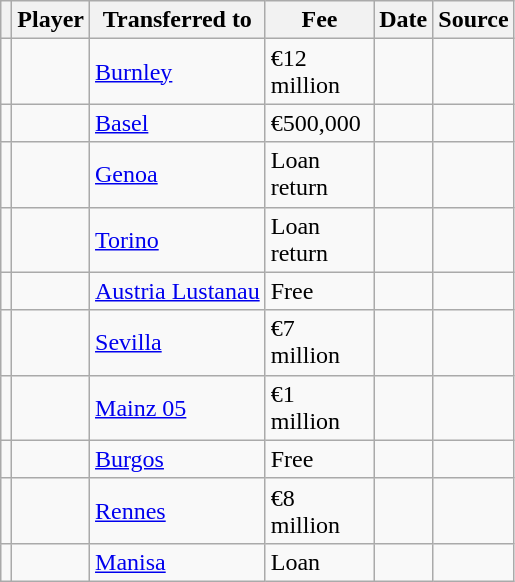<table class="wikitable plainrowheaders sortable">
<tr>
<th></th>
<th scope="col">Player</th>
<th>Transferred to</th>
<th style="width: 65px;">Fee</th>
<th scope="col">Date</th>
<th scope="col">Source</th>
</tr>
<tr>
<td align="center"></td>
<td></td>
<td> <a href='#'>Burnley</a></td>
<td>€12 million</td>
<td></td>
<td></td>
</tr>
<tr>
<td align="center"></td>
<td></td>
<td> <a href='#'>Basel</a></td>
<td>€500,000</td>
<td></td>
<td></td>
</tr>
<tr>
<td align="center"></td>
<td></td>
<td> <a href='#'>Genoa</a></td>
<td>Loan return</td>
<td></td>
<td></td>
</tr>
<tr>
<td align="center"></td>
<td></td>
<td> <a href='#'>Torino</a></td>
<td>Loan return</td>
<td></td>
<td></td>
</tr>
<tr>
<td align="center"></td>
<td></td>
<td> <a href='#'>Austria Lustanau</a></td>
<td>Free</td>
<td></td>
<td></td>
</tr>
<tr>
<td align="center"></td>
<td></td>
<td> <a href='#'>Sevilla</a></td>
<td>€7 million</td>
<td></td>
<td></td>
</tr>
<tr>
<td align="center"></td>
<td></td>
<td> <a href='#'>Mainz 05</a></td>
<td>€1 million</td>
<td></td>
<td></td>
</tr>
<tr>
<td align="center"></td>
<td></td>
<td> <a href='#'>Burgos</a></td>
<td>Free</td>
<td></td>
<td></td>
</tr>
<tr>
<td align="center"></td>
<td></td>
<td> <a href='#'>Rennes</a></td>
<td>€8 million</td>
<td></td>
<td></td>
</tr>
<tr>
<td align="center"></td>
<td></td>
<td> <a href='#'>Manisa</a></td>
<td>Loan</td>
<td></td>
<td></td>
</tr>
</table>
